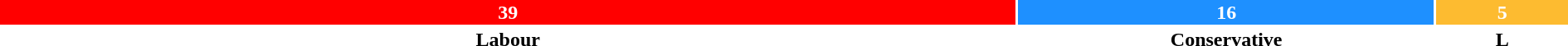<table style="width:100%; text-align:center;">
<tr style="color:white;">
<td style="background:red; width:65%;"><strong>39</strong></td>
<td style="background:dodgerblue; width:26.6%;"><strong>16</strong></td>
<td style="background:#FDBB30; width:8.4%;"><strong>5</strong></td>
</tr>
<tr>
<td><span><strong>Labour</strong></span></td>
<td><span><strong>Conservative</strong></span></td>
<td><span><strong>L</strong></span></td>
</tr>
</table>
